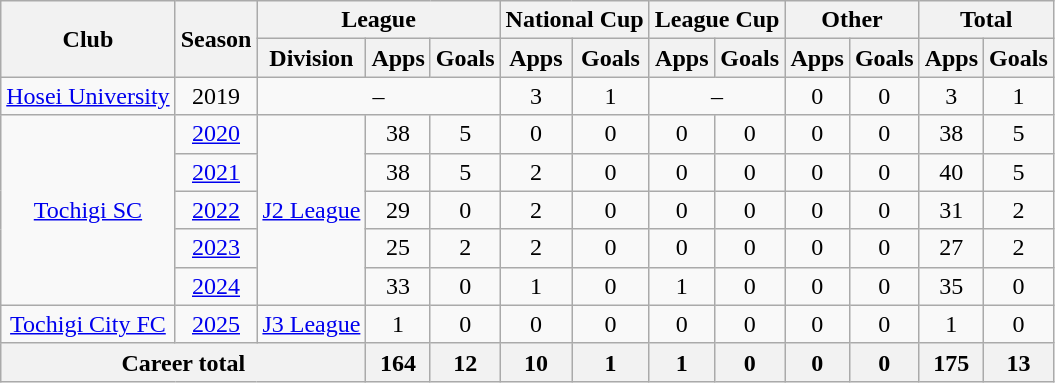<table class="wikitable" style="text-align: center">
<tr>
<th rowspan="2">Club</th>
<th rowspan="2">Season</th>
<th colspan="3">League</th>
<th colspan="2">National Cup</th>
<th colspan="2">League Cup</th>
<th colspan="2">Other</th>
<th colspan="2">Total</th>
</tr>
<tr>
<th>Division</th>
<th>Apps</th>
<th>Goals</th>
<th>Apps</th>
<th>Goals</th>
<th>Apps</th>
<th>Goals</th>
<th>Apps</th>
<th>Goals</th>
<th>Apps</th>
<th>Goals</th>
</tr>
<tr>
<td><a href='#'>Hosei University</a></td>
<td>2019</td>
<td colspan="3">–</td>
<td>3</td>
<td>1</td>
<td colspan="2">–</td>
<td>0</td>
<td>0</td>
<td>3</td>
<td>1</td>
</tr>
<tr>
<td rowspan="5"><a href='#'>Tochigi SC</a></td>
<td><a href='#'>2020</a></td>
<td rowspan="5"><a href='#'>J2 League</a></td>
<td>38</td>
<td>5</td>
<td>0</td>
<td>0</td>
<td>0</td>
<td>0</td>
<td>0</td>
<td>0</td>
<td>38</td>
<td>5</td>
</tr>
<tr>
<td><a href='#'>2021</a></td>
<td>38</td>
<td>5</td>
<td>2</td>
<td>0</td>
<td>0</td>
<td>0</td>
<td>0</td>
<td>0</td>
<td>40</td>
<td>5</td>
</tr>
<tr>
<td><a href='#'>2022</a></td>
<td>29</td>
<td>0</td>
<td>2</td>
<td>0</td>
<td>0</td>
<td>0</td>
<td>0</td>
<td>0</td>
<td>31</td>
<td>2</td>
</tr>
<tr>
<td><a href='#'>2023</a></td>
<td>25</td>
<td>2</td>
<td>2</td>
<td>0</td>
<td>0</td>
<td>0</td>
<td>0</td>
<td>0</td>
<td>27</td>
<td>2</td>
</tr>
<tr>
<td><a href='#'>2024</a></td>
<td>33</td>
<td>0</td>
<td>1</td>
<td>0</td>
<td>1</td>
<td>0</td>
<td>0</td>
<td>0</td>
<td>35</td>
<td>0</td>
</tr>
<tr>
<td><a href='#'>Tochigi City FC</a></td>
<td><a href='#'>2025</a></td>
<td><a href='#'>J3 League</a></td>
<td>1</td>
<td>0</td>
<td>0</td>
<td>0</td>
<td>0</td>
<td>0</td>
<td>0</td>
<td>0</td>
<td>1</td>
<td>0</td>
</tr>
<tr>
<th colspan=3>Career total</th>
<th>164</th>
<th>12</th>
<th>10</th>
<th>1</th>
<th>1</th>
<th>0</th>
<th>0</th>
<th>0</th>
<th>175</th>
<th>13</th>
</tr>
</table>
